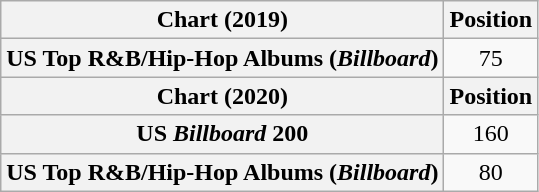<table class="wikitable plainrowheaders" style="text-align:center">
<tr>
<th scope="col">Chart (2019)</th>
<th scope="col">Position</th>
</tr>
<tr>
<th scope="row">US Top R&B/Hip-Hop Albums (<em>Billboard</em>)</th>
<td>75</td>
</tr>
<tr>
<th scope="col">Chart (2020)</th>
<th scope="col">Position</th>
</tr>
<tr>
<th scope="row">US <em>Billboard</em> 200</th>
<td>160</td>
</tr>
<tr>
<th scope="row">US Top R&B/Hip-Hop Albums (<em>Billboard</em>)</th>
<td>80</td>
</tr>
</table>
